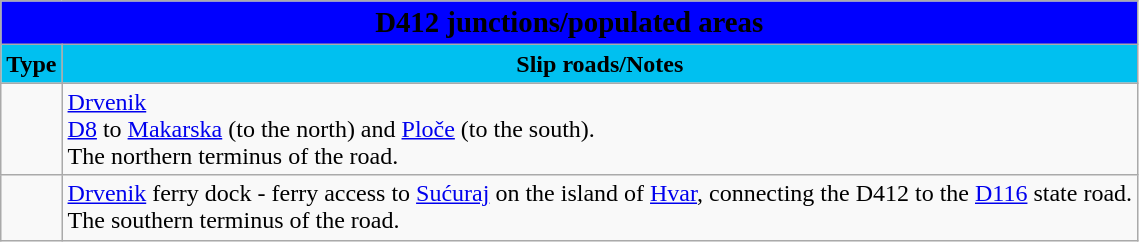<table class="wikitable">
<tr>
<td colspan=2 bgcolor=blue align=center style=margin-top:15><span><big><strong>D412 junctions/populated areas</strong></big></span></td>
</tr>
<tr>
<td align=center bgcolor=00c0f0><strong>Type</strong></td>
<td align=center bgcolor=00c0f0><strong>Slip roads/Notes</strong></td>
</tr>
<tr>
<td></td>
<td><a href='#'>Drvenik</a><br> <a href='#'>D8</a> to <a href='#'>Makarska</a> (to the north) and <a href='#'>Ploče</a> (to the south).<br> The northern terminus of the road.</td>
</tr>
<tr>
<td></td>
<td><a href='#'>Drvenik</a> ferry dock - ferry access to <a href='#'>Sućuraj</a> on the island of <a href='#'>Hvar</a>, connecting the D412 to the <a href='#'>D116</a> state road.<br> The southern terminus of the road.</td>
</tr>
</table>
